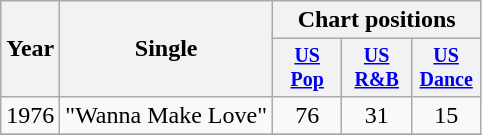<table class="wikitable" style="text-align:center;">
<tr>
<th rowspan="2">Year</th>
<th rowspan="2">Single</th>
<th colspan="3">Chart positions</th>
</tr>
<tr style="font-size:smaller;">
<th width="40"><a href='#'>US<br>Pop</a></th>
<th width="40"><a href='#'>US<br>R&B</a></th>
<th width="40"><a href='#'>US<br>Dance</a></th>
</tr>
<tr>
<td rowspan="1">1976</td>
<td align="left">"Wanna Make Love"</td>
<td>76</td>
<td>31</td>
<td>15</td>
</tr>
<tr>
</tr>
</table>
